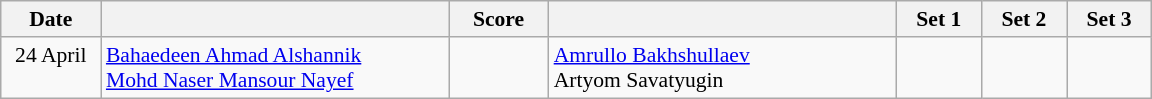<table class="wikitable" style="text-align: center; font-size:90% ">
<tr>
<th width="60">Date</th>
<th align="right" width="225"></th>
<th width="60">Score</th>
<th align="left" width="225"></th>
<th width="50">Set 1</th>
<th width="50">Set 2</th>
<th width="50">Set 3</th>
</tr>
<tr>
<td>24 April<br> </td>
<td align="left"> <a href='#'>Bahaedeen Ahmad Alshannik</a> <br>  <a href='#'>Mohd Naser Mansour Nayef</a></td>
<td align="center"></td>
<td align="left"> <a href='#'>Amrullo Bakhshullaev</a> <br>  Artyom Savatyugin</td>
<td></td>
<td></td>
<td></td>
</tr>
</table>
